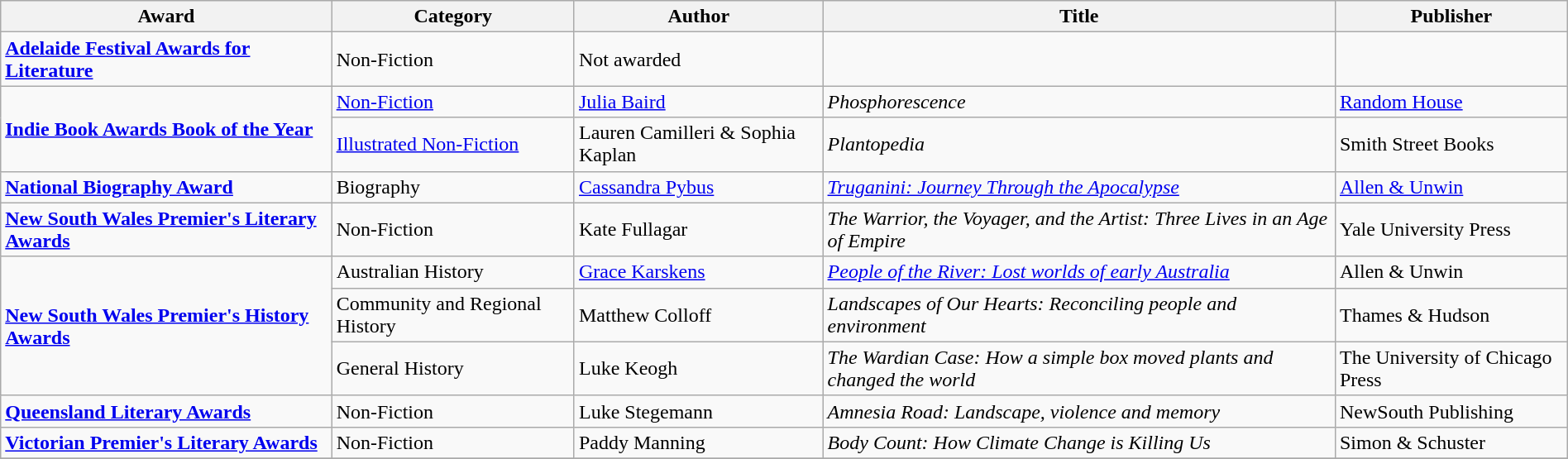<table class="wikitable" width=100%>
<tr>
<th>Award</th>
<th>Category</th>
<th>Author</th>
<th>Title</th>
<th>Publisher</th>
</tr>
<tr>
<td><strong><a href='#'>Adelaide Festival Awards for Literature</a></strong></td>
<td>Non-Fiction</td>
<td>Not awarded</td>
<td></td>
</tr>
<tr>
<td rowspan=2><strong><a href='#'>Indie Book Awards Book of the Year</a></strong></td>
<td><a href='#'>Non-Fiction</a></td>
<td><a href='#'>Julia Baird</a></td>
<td><em>Phosphorescence</em></td>
<td><a href='#'>Random House</a></td>
</tr>
<tr>
<td><a href='#'>Illustrated Non-Fiction</a></td>
<td>Lauren Camilleri & Sophia Kaplan</td>
<td><em>Plantopedia</em></td>
<td>Smith Street Books</td>
</tr>
<tr>
<td><strong><a href='#'>National Biography Award</a></strong></td>
<td>Biography</td>
<td><a href='#'>Cassandra Pybus</a></td>
<td><em><a href='#'>Truganini: Journey Through the Apocalypse</a></em></td>
<td><a href='#'>Allen & Unwin</a></td>
</tr>
<tr>
<td><strong><a href='#'>New South Wales Premier's Literary Awards</a></strong></td>
<td>Non-Fiction</td>
<td>Kate Fullagar</td>
<td><em>The Warrior, the Voyager, and the Artist: Three Lives in an Age of Empire</em></td>
<td>Yale University Press</td>
</tr>
<tr>
<td rowspan=3><strong><a href='#'>New South Wales Premier's History Awards</a></strong></td>
<td>Australian History</td>
<td><a href='#'>Grace Karskens</a></td>
<td><em><a href='#'>People of the River: Lost worlds of early Australia</a></em></td>
<td>Allen & Unwin</td>
</tr>
<tr>
<td>Community and Regional History</td>
<td>Matthew Colloff</td>
<td><em>Landscapes of Our Hearts: Reconciling people and environment</em></td>
<td>Thames & Hudson</td>
</tr>
<tr>
<td>General History</td>
<td>Luke Keogh</td>
<td><em>The Wardian Case: How a simple box moved plants and changed the world</em></td>
<td>The University of Chicago Press</td>
</tr>
<tr>
<td><strong><a href='#'>Queensland Literary Awards</a></strong></td>
<td>Non-Fiction</td>
<td>Luke Stegemann</td>
<td><em>Amnesia Road: Landscape, violence and memory</em></td>
<td>NewSouth Publishing</td>
</tr>
<tr>
<td><strong><a href='#'>Victorian Premier's Literary Awards</a></strong></td>
<td>Non-Fiction</td>
<td>Paddy Manning</td>
<td><em>Body Count: How Climate Change is Killing Us</em></td>
<td>Simon & Schuster</td>
</tr>
<tr>
</tr>
</table>
